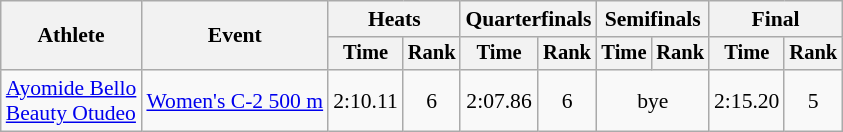<table class=wikitable style="font-size:90%">
<tr>
<th rowspan="2">Athlete</th>
<th rowspan="2">Event</th>
<th colspan=2>Heats</th>
<th colspan=2>Quarterfinals</th>
<th colspan=2>Semifinals</th>
<th colspan=2>Final</th>
</tr>
<tr style="font-size:95%">
<th>Time</th>
<th>Rank</th>
<th>Time</th>
<th>Rank</th>
<th>Time</th>
<th>Rank</th>
<th>Time</th>
<th>Rank</th>
</tr>
<tr align=center>
<td align=left><a href='#'>Ayomide Bello</a><br><a href='#'>Beauty Otudeo</a></td>
<td align=left><a href='#'>Women's C-2 500 m</a></td>
<td>2:10.11</td>
<td>6</td>
<td>2:07.86</td>
<td>6</td>
<td colspan="2">bye</td>
<td>2:15.20</td>
<td rowspan="1">5</td>
</tr>
</table>
